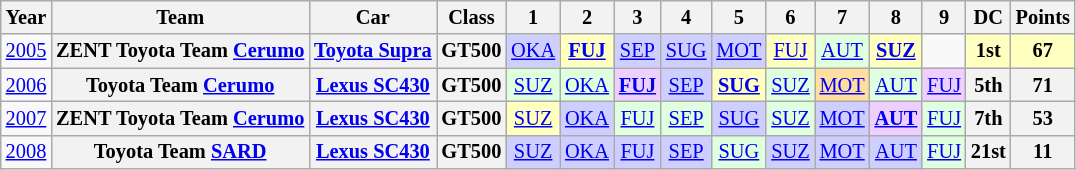<table class="wikitable" style="text-align:center; font-size:85%">
<tr>
<th>Year</th>
<th>Team</th>
<th>Car</th>
<th>Class</th>
<th>1</th>
<th>2</th>
<th>3</th>
<th>4</th>
<th>5</th>
<th>6</th>
<th>7</th>
<th>8</th>
<th>9</th>
<th>DC</th>
<th>Points</th>
</tr>
<tr>
<td><a href='#'>2005</a></td>
<th nowrap>ZENT Toyota Team <a href='#'>Cerumo</a></th>
<th nowrap><a href='#'>Toyota Supra</a></th>
<th>GT500</th>
<td style="background:#CFCFFF;"><a href='#'>OKA</a><br></td>
<td style="background:#FFFFBF;"><strong><a href='#'>FUJ</a></strong><br></td>
<td style="background:#CFCFFF;"><a href='#'>SEP</a><br></td>
<td style="background:#CFCFFF;"><a href='#'>SUG</a><br></td>
<td style="background:#CFCFFF;"><a href='#'>MOT</a><br></td>
<td style="background:#FFFFBF;"><a href='#'>FUJ</a><br></td>
<td style="background:#DFFFDF;"><a href='#'>AUT</a><br></td>
<td style="background:#FFFFBF;"><strong><a href='#'>SUZ</a></strong><br></td>
<td></td>
<th style="background:#FFFFBF;">1st</th>
<th style="background:#FFFFBF;">67</th>
</tr>
<tr>
<td><a href='#'>2006</a></td>
<th nowrap>Toyota Team <a href='#'>Cerumo</a></th>
<th nowrap><a href='#'>Lexus SC430</a></th>
<th>GT500</th>
<td style="background:#DFFFDF;"><a href='#'>SUZ</a><br></td>
<td style="background:#DFFFDF;"><a href='#'>OKA</a><br></td>
<td style="background:#EFCFFF;"><strong><a href='#'>FUJ</a></strong><br></td>
<td style="background:#CFCFFF;"><a href='#'>SEP</a><br></td>
<td style="background:#FFFFBF;"><strong><a href='#'>SUG</a></strong><br></td>
<td style="background:#DFFFDF;"><a href='#'>SUZ</a><br></td>
<td style="background:#FFDF9F;"><a href='#'>MOT</a><br></td>
<td style="background:#DFFFDF;"><a href='#'>AUT</a><br></td>
<td style="background:#EFCFFF;"><a href='#'>FUJ</a><br></td>
<th>5th</th>
<th>71</th>
</tr>
<tr>
<td><a href='#'>2007</a></td>
<th nowrap>ZENT Toyota Team <a href='#'>Cerumo</a></th>
<th nowrap><a href='#'>Lexus SC430</a></th>
<th>GT500</th>
<td style="background:#FFFFBF;"><a href='#'>SUZ</a><br></td>
<td style="background:#CFCFFF;"><a href='#'>OKA</a><br></td>
<td style="background:#DFFFDF;"><a href='#'>FUJ</a><br></td>
<td style="background:#DFFFDF;"><a href='#'>SEP</a><br></td>
<td style="background:#CFCFFF;"><a href='#'>SUG</a><br></td>
<td style="background:#DFFFDF;"><a href='#'>SUZ</a><br></td>
<td style="background:#CFCFFF;"><a href='#'>MOT</a><br></td>
<td style="background:#EFCFFF;"><strong><a href='#'>AUT</a></strong><br></td>
<td style="background:#DFFFDF;"><a href='#'>FUJ</a><br></td>
<th>7th</th>
<th>53</th>
</tr>
<tr>
<td><a href='#'>2008</a></td>
<th nowrap>Toyota Team <a href='#'>SARD</a></th>
<th nowrap><a href='#'>Lexus SC430</a></th>
<th>GT500</th>
<td style="background:#CFCFFF;"><a href='#'>SUZ</a><br></td>
<td style="background:#CFCFFF;"><a href='#'>OKA</a><br></td>
<td style="background:#CFCFFF;"><a href='#'>FUJ</a><br></td>
<td style="background:#CFCFFF;"><a href='#'>SEP</a><br></td>
<td style="background:#DFFFDF;"><a href='#'>SUG</a><br></td>
<td style="background:#CFCFFF;"><a href='#'>SUZ</a><br></td>
<td style="background:#CFCFFF;"><a href='#'>MOT</a><br></td>
<td style="background:#CFCFFF;"><a href='#'>AUT</a><br></td>
<td style="background:#DFFFDF;"><a href='#'>FUJ</a><br></td>
<th>21st</th>
<th>11</th>
</tr>
</table>
